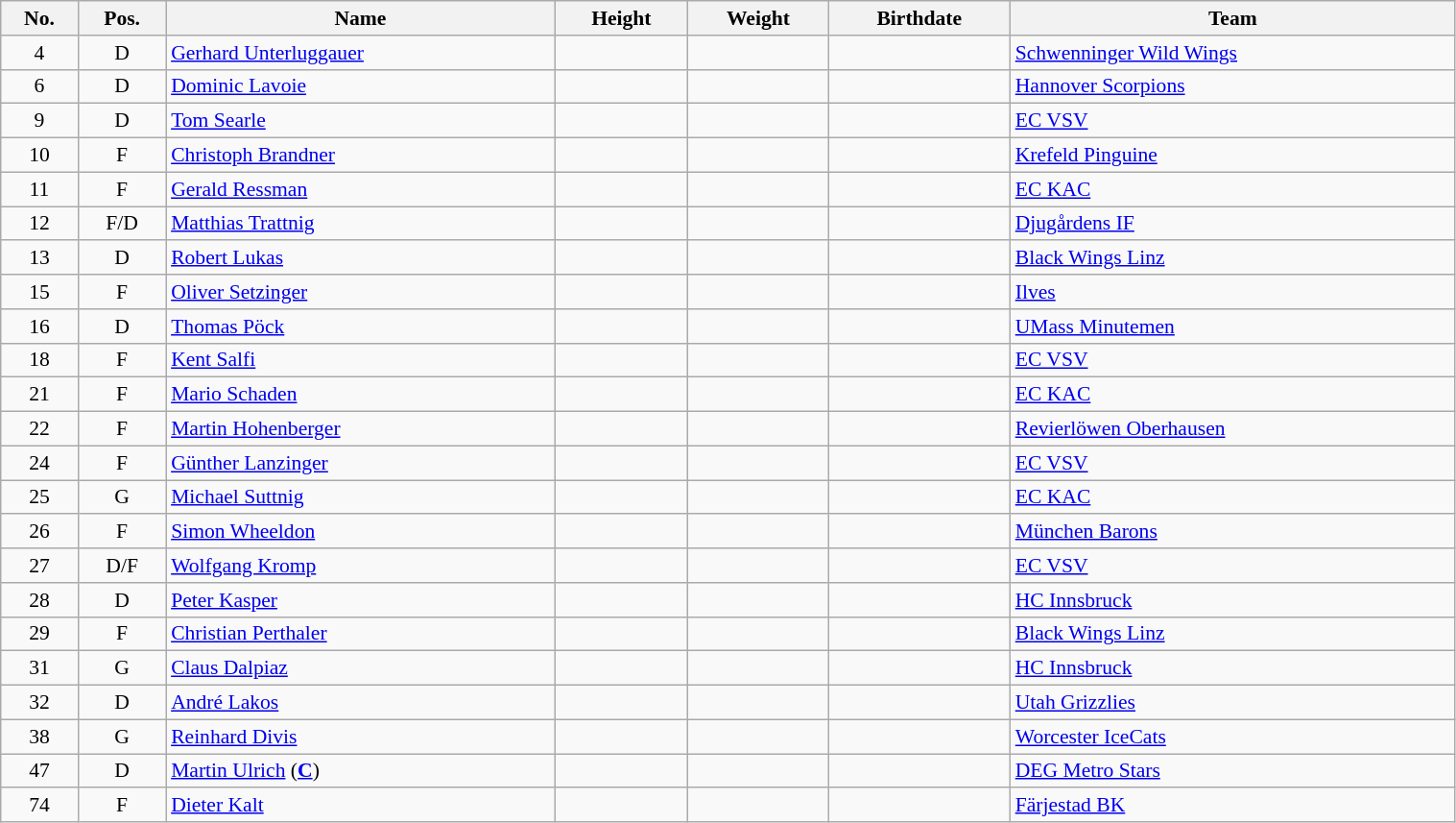<table class="wikitable sortable" width="80%" style="font-size: 90%; text-align: center;">
<tr>
<th>No.</th>
<th>Pos.</th>
<th>Name</th>
<th>Height</th>
<th>Weight</th>
<th>Birthdate</th>
<th>Team</th>
</tr>
<tr>
<td>4</td>
<td>D</td>
<td style="text-align:left;"><a href='#'>Gerhard Unterluggauer</a></td>
<td></td>
<td></td>
<td style="text-align:right;"></td>
<td style="text-align:left;"> <a href='#'>Schwenninger Wild Wings</a></td>
</tr>
<tr>
<td>6</td>
<td>D</td>
<td style="text-align:left;"><a href='#'>Dominic Lavoie</a></td>
<td></td>
<td></td>
<td style="text-align:right;"></td>
<td style="text-align:left;"> <a href='#'>Hannover Scorpions</a></td>
</tr>
<tr>
<td>9</td>
<td>D</td>
<td style="text-align:left;"><a href='#'>Tom Searle</a></td>
<td></td>
<td></td>
<td style="text-align:right;"></td>
<td style="text-align:left;"> <a href='#'>EC VSV</a></td>
</tr>
<tr>
<td>10</td>
<td>F</td>
<td style="text-align:left;"><a href='#'>Christoph Brandner</a></td>
<td></td>
<td></td>
<td style="text-align:right;"></td>
<td style="text-align:left;"> <a href='#'>Krefeld Pinguine</a></td>
</tr>
<tr>
<td>11</td>
<td>F</td>
<td style="text-align:left;"><a href='#'>Gerald Ressman</a></td>
<td></td>
<td></td>
<td style="text-align:right;"></td>
<td style="text-align:left;"> <a href='#'>EC KAC</a></td>
</tr>
<tr>
<td>12</td>
<td>F/D</td>
<td style="text-align:left;"><a href='#'>Matthias Trattnig</a></td>
<td></td>
<td></td>
<td style="text-align:right;"></td>
<td style="text-align:left;"> <a href='#'>Djugårdens IF</a></td>
</tr>
<tr>
<td>13</td>
<td>D</td>
<td style="text-align:left;"><a href='#'>Robert Lukas</a></td>
<td></td>
<td></td>
<td style="text-align:right;"></td>
<td style="text-align:left;"> <a href='#'>Black Wings Linz</a></td>
</tr>
<tr>
<td>15</td>
<td>F</td>
<td style="text-align:left;"><a href='#'>Oliver Setzinger</a></td>
<td></td>
<td></td>
<td style="text-align:right;"></td>
<td style="text-align:left;"> <a href='#'>Ilves</a></td>
</tr>
<tr>
<td>16</td>
<td>D</td>
<td style="text-align:left;"><a href='#'>Thomas Pöck</a></td>
<td></td>
<td></td>
<td style="text-align:right;"></td>
<td style="text-align:left;"> <a href='#'>UMass Minutemen</a></td>
</tr>
<tr>
<td>18</td>
<td>F</td>
<td style="text-align:left;"><a href='#'>Kent Salfi</a></td>
<td></td>
<td></td>
<td style="text-align:right;"></td>
<td style="text-align:left;"> <a href='#'>EC VSV</a></td>
</tr>
<tr>
<td>21</td>
<td>F</td>
<td style="text-align:left;"><a href='#'>Mario Schaden</a></td>
<td></td>
<td></td>
<td style="text-align:right;"></td>
<td style="text-align:left;"> <a href='#'>EC KAC</a></td>
</tr>
<tr>
<td>22</td>
<td>F</td>
<td style="text-align:left;"><a href='#'>Martin Hohenberger</a></td>
<td></td>
<td></td>
<td style="text-align:right;"></td>
<td style="text-align:left;"> <a href='#'>Revierlöwen Oberhausen</a></td>
</tr>
<tr>
<td>24</td>
<td>F</td>
<td style="text-align:left;"><a href='#'>Günther Lanzinger</a></td>
<td></td>
<td></td>
<td style="text-align:right;"></td>
<td style="text-align:left;"> <a href='#'>EC VSV</a></td>
</tr>
<tr>
<td>25</td>
<td>G</td>
<td style="text-align:left;"><a href='#'>Michael Suttnig</a></td>
<td></td>
<td></td>
<td style="text-align:right;"></td>
<td style="text-align:left;"> <a href='#'>EC KAC</a></td>
</tr>
<tr>
<td>26</td>
<td>F</td>
<td style="text-align:left;"><a href='#'>Simon Wheeldon</a></td>
<td></td>
<td></td>
<td style="text-align:right;"></td>
<td style="text-align:left;"> <a href='#'>München Barons</a></td>
</tr>
<tr>
<td>27</td>
<td>D/F</td>
<td style="text-align:left;"><a href='#'>Wolfgang Kromp</a></td>
<td></td>
<td></td>
<td style="text-align:right;"></td>
<td style="text-align:left;"> <a href='#'>EC VSV</a></td>
</tr>
<tr>
<td>28</td>
<td>D</td>
<td style="text-align:left;"><a href='#'>Peter Kasper</a></td>
<td></td>
<td></td>
<td style="text-align:right;"></td>
<td style="text-align:left;"> <a href='#'>HC Innsbruck</a></td>
</tr>
<tr>
<td>29</td>
<td>F</td>
<td style="text-align:left;"><a href='#'>Christian Perthaler</a></td>
<td></td>
<td></td>
<td style="text-align:right;"></td>
<td style="text-align:left;"> <a href='#'>Black Wings Linz</a></td>
</tr>
<tr>
<td>31</td>
<td>G</td>
<td style="text-align:left;"><a href='#'>Claus Dalpiaz</a></td>
<td></td>
<td></td>
<td style="text-align:right;"></td>
<td style="text-align:left;"> <a href='#'>HC Innsbruck</a></td>
</tr>
<tr>
<td>32</td>
<td>D</td>
<td style="text-align:left;"><a href='#'>André Lakos</a></td>
<td></td>
<td></td>
<td style="text-align:right;"></td>
<td style="text-align:left;"> <a href='#'>Utah Grizzlies</a></td>
</tr>
<tr>
<td>38</td>
<td>G</td>
<td style="text-align:left;"><a href='#'>Reinhard Divis</a></td>
<td></td>
<td></td>
<td style="text-align:right;"></td>
<td style="text-align:left;"> <a href='#'>Worcester IceCats</a></td>
</tr>
<tr>
<td>47</td>
<td>D</td>
<td style="text-align:left;"><a href='#'>Martin Ulrich</a> (<strong><a href='#'>C</a></strong>)</td>
<td></td>
<td></td>
<td style="text-align:right;"></td>
<td style="text-align:left;"> <a href='#'>DEG Metro Stars</a></td>
</tr>
<tr>
<td>74</td>
<td>F</td>
<td style="text-align:left;"><a href='#'>Dieter Kalt</a></td>
<td></td>
<td></td>
<td style="text-align:right;"></td>
<td style="text-align:left;"> <a href='#'>Färjestad BK</a></td>
</tr>
</table>
